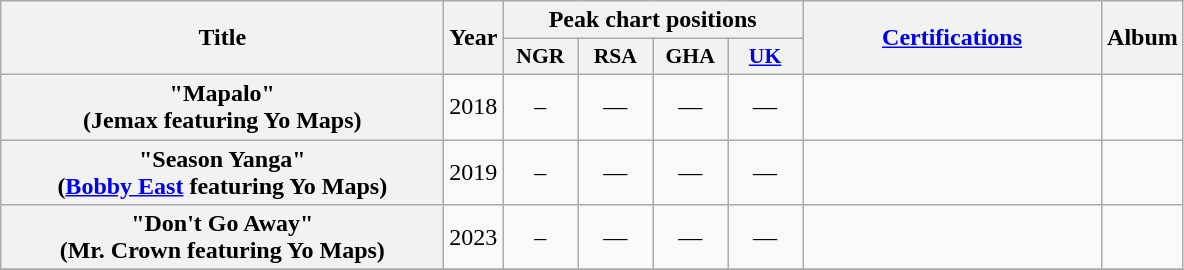<table class="wikitable plainrowheaders" style="text-align:center;" border="1">
<tr>
<th scope="col" rowspan="2" style="width:18em;">Title</th>
<th scope="col" rowspan="2">Year</th>
<th scope="col" colspan="4">Peak chart positions</th>
<th scope="col" rowspan="2" style="width:12em;"><a href='#'>Certifications</a></th>
<th scope="col" rowspan="2">Album</th>
</tr>
<tr>
<th scope="col" style="width:3em;font-size:90%;">NGR</th>
<th scope="col" style="width:3em;font-size:90%;">RSA</th>
<th scope="col" style="width:3em;font-size:90%;">GHA</th>
<th scope="col" style="width:3em;font-size:90%;"><a href='#'>UK</a></th>
</tr>
<tr>
<th scope="row">"Mapalo"<br><span>(Jemax featuring Yo Maps)</span></th>
<td>2018</td>
<td>–</td>
<td>—</td>
<td>—</td>
<td>—</td>
<td></td>
<td><em></em></td>
</tr>
<tr>
<th scope="row">"Season Yanga"<br><span>(<a href='#'>Bobby East</a> featuring Yo Maps)</span></th>
<td>2019</td>
<td>–</td>
<td>—</td>
<td>—</td>
<td>—</td>
<td></td>
<td><em></em></td>
</tr>
<tr>
<th scope="row">"Don't Go Away"<br><span>(Mr. Crown featuring Yo Maps)</span></th>
<td>2023</td>
<td>–</td>
<td>—</td>
<td>—</td>
<td>—</td>
<td></td>
<td><em></em></td>
</tr>
<tr>
</tr>
</table>
